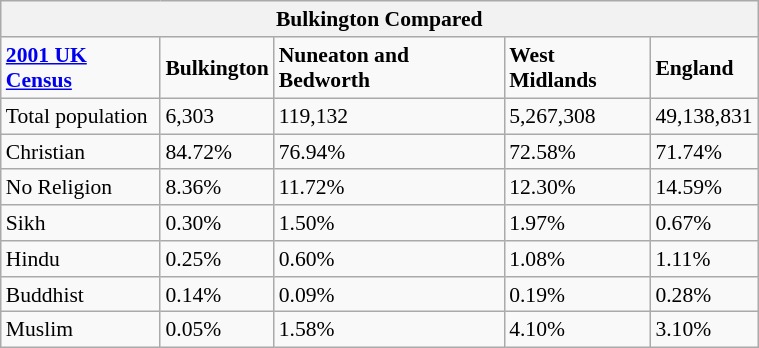<table class="wikitable" style="float: right; margin-left: 2em; width: 40%; font-size: 90%;" cellspacing="3">
<tr>
<th colspan="5"><strong>Bulkington Compared</strong></th>
</tr>
<tr>
<td><strong><a href='#'>2001 UK Census</a></strong></td>
<td><strong>Bulkington</strong></td>
<td><strong>Nuneaton and Bedworth</strong></td>
<td '><strong>West Midlands</strong></td>
<td><strong>England</strong></td>
</tr>
<tr>
<td>Total population</td>
<td>6,303</td>
<td>119,132</td>
<td>5,267,308</td>
<td>49,138,831</td>
</tr>
<tr>
<td>Christian</td>
<td>84.72%</td>
<td>76.94%</td>
<td>72.58%</td>
<td>71.74%</td>
</tr>
<tr>
<td>No Religion</td>
<td>8.36%</td>
<td>11.72%</td>
<td>12.30%</td>
<td>14.59%</td>
</tr>
<tr>
<td>Sikh</td>
<td>0.30%</td>
<td>1.50%</td>
<td>1.97%</td>
<td>0.67%</td>
</tr>
<tr>
<td>Hindu</td>
<td>0.25%</td>
<td>0.60%</td>
<td>1.08%</td>
<td>1.11%</td>
</tr>
<tr>
<td>Buddhist</td>
<td>0.14%</td>
<td>0.09%</td>
<td>0.19%</td>
<td>0.28%</td>
</tr>
<tr>
<td>Muslim</td>
<td>0.05%</td>
<td>1.58%</td>
<td>4.10%</td>
<td>3.10%</td>
</tr>
</table>
